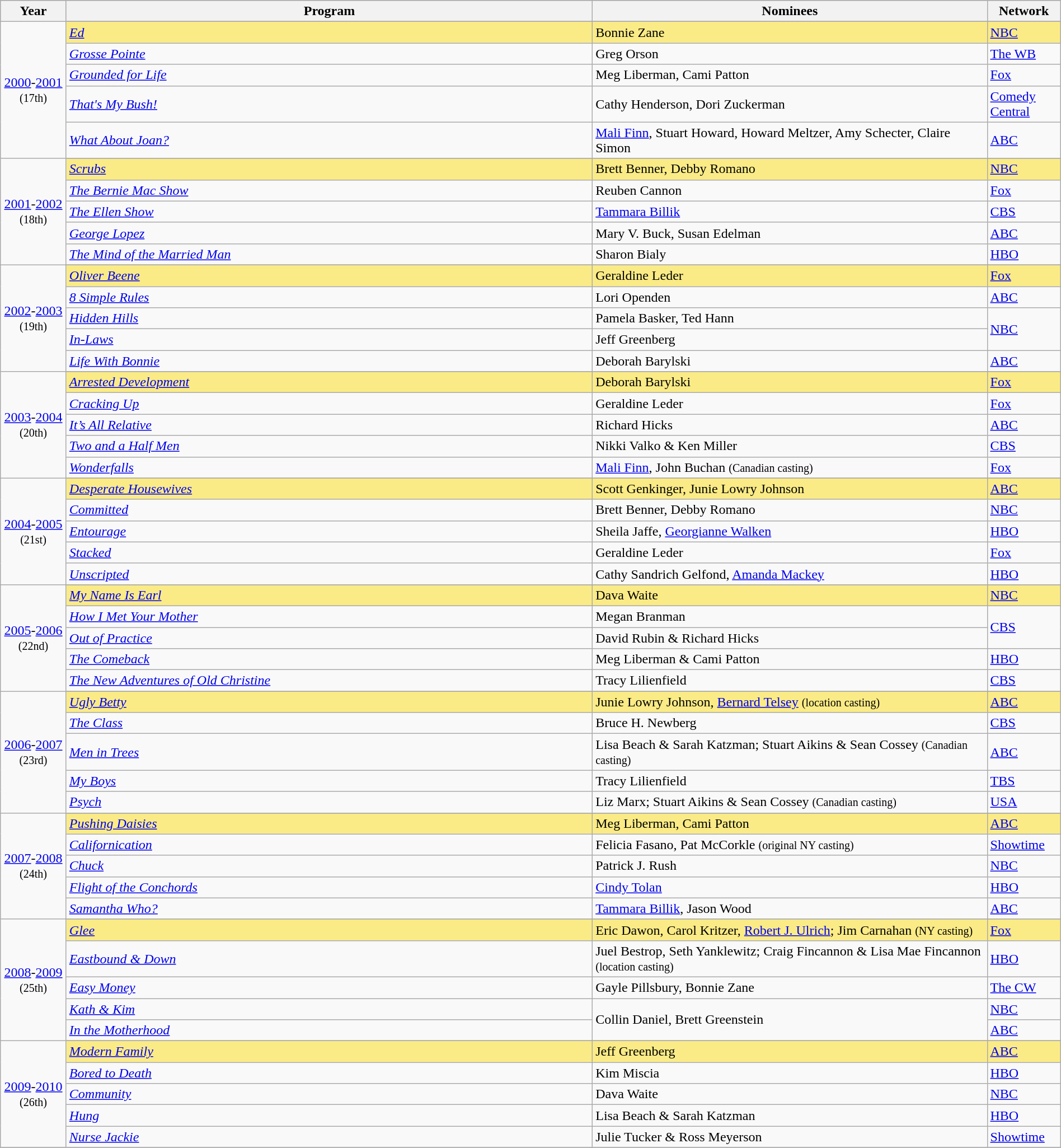<table class="wikitable" style="width:100%">
<tr bgcolor="#bebebe">
<th width="5%">Year</th>
<th width="40%">Program</th>
<th width="30%">Nominees</th>
<th width="5%">Network</th>
</tr>
<tr>
<td rowspan=6 style="text-align:center"><a href='#'>2000</a>-<a href='#'>2001</a><br><small>(17th)</small><br></td>
</tr>
<tr style="background:#FAEB86">
<td><em><a href='#'>Ed</a></em></td>
<td>Bonnie Zane</td>
<td><a href='#'>NBC</a></td>
</tr>
<tr>
<td><em><a href='#'>Grosse Pointe</a></em></td>
<td>Greg Orson</td>
<td><a href='#'>The WB</a></td>
</tr>
<tr>
<td><em><a href='#'>Grounded for Life</a></em></td>
<td>Meg Liberman, Cami Patton</td>
<td><a href='#'>Fox</a></td>
</tr>
<tr>
<td><em><a href='#'>That's My Bush!</a></em></td>
<td>Cathy Henderson, Dori Zuckerman</td>
<td><a href='#'>Comedy Central</a></td>
</tr>
<tr>
<td><em><a href='#'>What About Joan?</a></em></td>
<td><a href='#'>Mali Finn</a>, Stuart Howard, Howard Meltzer, Amy Schecter, Claire Simon</td>
<td><a href='#'>ABC</a></td>
</tr>
<tr>
<td rowspan=6 style="text-align:center"><a href='#'>2001</a>-<a href='#'>2002</a><br><small>(18th)</small><br></td>
</tr>
<tr style="background:#FAEB86">
<td><em><a href='#'>Scrubs</a></em></td>
<td>Brett Benner, Debby Romano</td>
<td><a href='#'>NBC</a></td>
</tr>
<tr>
<td><em><a href='#'>The Bernie Mac Show</a></em></td>
<td>Reuben Cannon</td>
<td><a href='#'>Fox</a></td>
</tr>
<tr>
<td><em><a href='#'>The Ellen Show</a></em></td>
<td><a href='#'>Tammara Billik</a></td>
<td><a href='#'>CBS</a></td>
</tr>
<tr>
<td><em><a href='#'>George Lopez</a></em></td>
<td>Mary V. Buck, Susan Edelman</td>
<td><a href='#'>ABC</a></td>
</tr>
<tr>
<td><em><a href='#'>The Mind of the Married Man</a></em></td>
<td>Sharon Bialy</td>
<td><a href='#'>HBO</a></td>
</tr>
<tr>
<td rowspan=6 style="text-align:center"><a href='#'>2002</a>-<a href='#'>2003</a><br><small>(19th)</small><br></td>
</tr>
<tr style="background:#FAEB86">
<td><em><a href='#'>Oliver Beene</a></em></td>
<td>Geraldine Leder</td>
<td><a href='#'>Fox</a></td>
</tr>
<tr>
<td><em><a href='#'>8 Simple Rules</a></em></td>
<td>Lori Openden</td>
<td><a href='#'>ABC</a></td>
</tr>
<tr>
<td><em><a href='#'>Hidden Hills</a></em></td>
<td>Pamela Basker, Ted Hann</td>
<td rowspan="2"><a href='#'>NBC</a></td>
</tr>
<tr>
<td><em><a href='#'>In-Laws</a></em></td>
<td>Jeff Greenberg</td>
</tr>
<tr>
<td><em><a href='#'>Life With Bonnie</a></em></td>
<td>Deborah Barylski</td>
<td><a href='#'>ABC</a></td>
</tr>
<tr>
<td rowspan=6 style="text-align:center"><a href='#'>2003</a>-<a href='#'>2004</a><br><small>(20th)</small><br></td>
</tr>
<tr style="background:#FAEB86">
<td><em><a href='#'>Arrested Development</a></em></td>
<td>Deborah Barylski</td>
<td><a href='#'>Fox</a></td>
</tr>
<tr>
<td><em><a href='#'>Cracking Up</a></em></td>
<td>Geraldine Leder</td>
<td><a href='#'>Fox</a></td>
</tr>
<tr>
<td><em><a href='#'>It’s All Relative</a></em></td>
<td>Richard Hicks</td>
<td><a href='#'>ABC</a></td>
</tr>
<tr>
<td><em><a href='#'>Two and a Half Men</a></em></td>
<td>Nikki Valko & Ken Miller</td>
<td><a href='#'>CBS</a></td>
</tr>
<tr>
<td><em><a href='#'>Wonderfalls</a></em></td>
<td><a href='#'>Mali Finn</a>, John Buchan <small>(Canadian casting)</small></td>
<td><a href='#'>Fox</a></td>
</tr>
<tr>
<td rowspan=6 style="text-align:center"><a href='#'>2004</a>-<a href='#'>2005</a><br><small>(21st)</small><br></td>
</tr>
<tr style="background:#FAEB86">
<td><em><a href='#'>Desperate Housewives</a></em></td>
<td>Scott Genkinger, Junie Lowry Johnson</td>
<td><a href='#'>ABC</a></td>
</tr>
<tr>
<td><em><a href='#'>Committed</a></em></td>
<td>Brett Benner, Debby Romano</td>
<td><a href='#'>NBC</a></td>
</tr>
<tr>
<td><em><a href='#'>Entourage</a></em></td>
<td>Sheila Jaffe, <a href='#'>Georgianne Walken</a></td>
<td><a href='#'>HBO</a></td>
</tr>
<tr>
<td><em><a href='#'>Stacked</a></em></td>
<td>Geraldine Leder</td>
<td><a href='#'>Fox</a></td>
</tr>
<tr>
<td><em><a href='#'>Unscripted</a></em></td>
<td>Cathy Sandrich Gelfond, <a href='#'>Amanda Mackey</a></td>
<td><a href='#'>HBO</a></td>
</tr>
<tr>
<td rowspan=6 style="text-align:center"><a href='#'>2005</a>-<a href='#'>2006</a><br><small>(22nd)</small><br></td>
</tr>
<tr style="background:#FAEB86">
<td><em><a href='#'>My Name Is Earl</a></em></td>
<td>Dava Waite</td>
<td><a href='#'>NBC</a></td>
</tr>
<tr>
<td><em><a href='#'>How I Met Your Mother</a></em></td>
<td>Megan Branman</td>
<td rowspan="2"><a href='#'>CBS</a></td>
</tr>
<tr>
<td><em><a href='#'>Out of Practice</a></em></td>
<td>David Rubin & Richard Hicks</td>
</tr>
<tr>
<td><em><a href='#'>The Comeback</a></em></td>
<td>Meg Liberman & Cami Patton</td>
<td><a href='#'>HBO</a></td>
</tr>
<tr>
<td><em><a href='#'>The New Adventures of Old Christine</a></em></td>
<td>Tracy Lilienfield</td>
<td><a href='#'>CBS</a></td>
</tr>
<tr>
<td rowspan=6 style="text-align:center"><a href='#'>2006</a>-<a href='#'>2007</a><br><small>(23rd)</small><br></td>
</tr>
<tr style="background:#FAEB86">
<td><em><a href='#'>Ugly Betty</a></em></td>
<td>Junie Lowry Johnson, <a href='#'>Bernard Telsey</a> <small>(location casting)</small></td>
<td><a href='#'>ABC</a></td>
</tr>
<tr>
<td><em><a href='#'>The Class</a></em></td>
<td>Bruce H. Newberg</td>
<td><a href='#'>CBS</a></td>
</tr>
<tr>
<td><em><a href='#'>Men in Trees</a></em></td>
<td>Lisa Beach & Sarah Katzman; Stuart Aikins & Sean Cossey <small>(Canadian casting)</small></td>
<td><a href='#'>ABC</a></td>
</tr>
<tr>
<td><em><a href='#'>My Boys</a></em></td>
<td>Tracy Lilienfield</td>
<td><a href='#'>TBS</a></td>
</tr>
<tr>
<td><em><a href='#'>Psych</a></em></td>
<td>Liz Marx; Stuart Aikins & Sean Cossey <small>(Canadian casting)</small></td>
<td><a href='#'>USA</a></td>
</tr>
<tr>
<td rowspan=6 style="text-align:center"><a href='#'>2007</a>-<a href='#'>2008</a><br><small>(24th)</small><br></td>
</tr>
<tr style="background:#FAEB86">
<td><em><a href='#'>Pushing Daisies</a></em></td>
<td>Meg Liberman, Cami Patton</td>
<td><a href='#'>ABC</a></td>
</tr>
<tr>
<td><em><a href='#'>Californication</a></em></td>
<td>Felicia Fasano, Pat McCorkle <small>(original NY casting)</small></td>
<td><a href='#'>Showtime</a></td>
</tr>
<tr>
<td><em><a href='#'>Chuck</a></em></td>
<td>Patrick J. Rush</td>
<td><a href='#'>NBC</a></td>
</tr>
<tr>
<td><em><a href='#'>Flight of the Conchords</a></em></td>
<td><a href='#'>Cindy Tolan</a></td>
<td><a href='#'>HBO</a></td>
</tr>
<tr>
<td><em><a href='#'>Samantha Who?</a></em></td>
<td><a href='#'>Tammara Billik</a>, Jason Wood</td>
<td><a href='#'>ABC</a></td>
</tr>
<tr>
<td rowspan=6 style="text-align:center"><a href='#'>2008</a>-<a href='#'>2009</a><br><small>(25th)</small><br></td>
</tr>
<tr style="background:#FAEB86">
<td><em><a href='#'>Glee</a></em></td>
<td>Eric Dawon, Carol Kritzer, <a href='#'>Robert J. Ulrich</a>; Jim Carnahan <small>(NY casting)</small></td>
<td><a href='#'>Fox</a></td>
</tr>
<tr>
<td><em><a href='#'>Eastbound & Down</a></em></td>
<td>Juel Bestrop, Seth Yanklewitz; Craig Fincannon & Lisa Mae Fincannon <small>(location casting)</small></td>
<td><a href='#'>HBO</a></td>
</tr>
<tr>
<td><em><a href='#'>Easy Money</a></em></td>
<td>Gayle Pillsbury, Bonnie Zane</td>
<td><a href='#'>The CW</a></td>
</tr>
<tr>
<td><em><a href='#'>Kath & Kim</a></em></td>
<td rowspan="2">Collin Daniel, Brett Greenstein</td>
<td><a href='#'>NBC</a></td>
</tr>
<tr>
<td><em><a href='#'>In the Motherhood</a></em></td>
<td><a href='#'>ABC</a></td>
</tr>
<tr>
<td rowspan=6 style="text-align:center"><a href='#'>2009</a>-<a href='#'>2010</a><br><small>(26th)</small><br></td>
</tr>
<tr style="background:#FAEB86">
<td><em><a href='#'>Modern Family</a></em></td>
<td>Jeff Greenberg</td>
<td><a href='#'>ABC</a></td>
</tr>
<tr>
<td><em><a href='#'>Bored to Death</a></em></td>
<td>Kim Miscia</td>
<td><a href='#'>HBO</a></td>
</tr>
<tr>
<td><em><a href='#'>Community</a></em></td>
<td>Dava Waite</td>
<td><a href='#'>NBC</a></td>
</tr>
<tr>
<td><em><a href='#'>Hung</a></em></td>
<td>Lisa Beach & Sarah Katzman</td>
<td><a href='#'>HBO</a></td>
</tr>
<tr>
<td><em><a href='#'>Nurse Jackie</a></em></td>
<td>Julie Tucker & Ross Meyerson</td>
<td><a href='#'>Showtime</a></td>
</tr>
<tr>
</tr>
</table>
